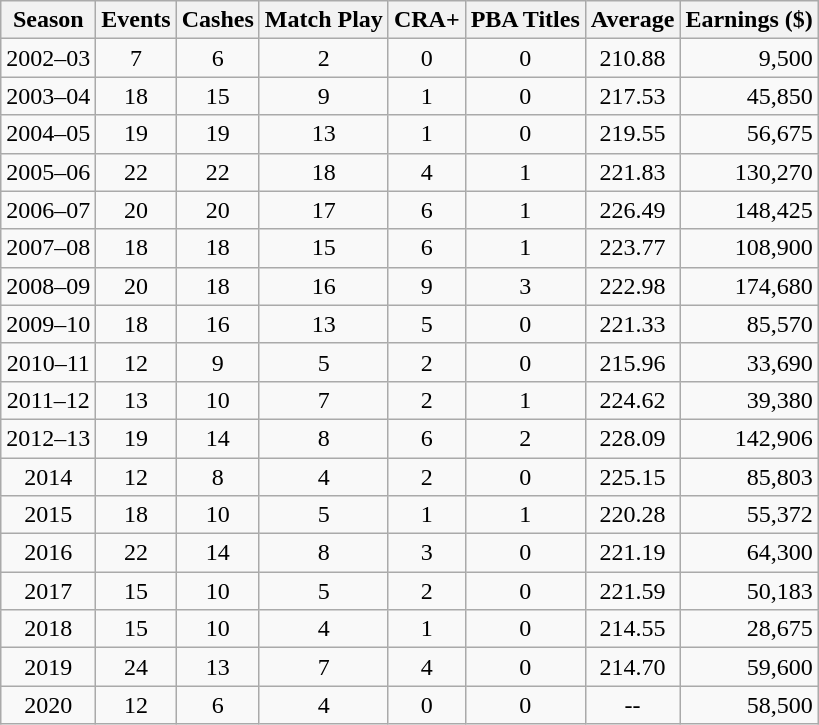<table class="wikitable" style="text-align:center">
<tr>
<th>Season</th>
<th>Events</th>
<th>Cashes</th>
<th>Match Play</th>
<th>CRA+</th>
<th>PBA Titles</th>
<th>Average</th>
<th>Earnings ($)</th>
</tr>
<tr>
<td>2002–03</td>
<td>7</td>
<td>6</td>
<td>2</td>
<td>0</td>
<td>0</td>
<td>210.88</td>
<td align=right>9,500</td>
</tr>
<tr>
<td>2003–04</td>
<td>18</td>
<td>15</td>
<td>9</td>
<td>1</td>
<td>0</td>
<td>217.53</td>
<td align=right>45,850</td>
</tr>
<tr>
<td>2004–05</td>
<td>19</td>
<td>19</td>
<td>13</td>
<td>1</td>
<td>0</td>
<td>219.55</td>
<td align=right>56,675</td>
</tr>
<tr>
<td>2005–06</td>
<td>22</td>
<td>22</td>
<td>18</td>
<td>4</td>
<td>1</td>
<td>221.83</td>
<td align=right>130,270</td>
</tr>
<tr>
<td>2006–07</td>
<td>20</td>
<td>20</td>
<td>17</td>
<td>6</td>
<td>1</td>
<td>226.49</td>
<td align=right>148,425</td>
</tr>
<tr>
<td>2007–08</td>
<td>18</td>
<td>18</td>
<td>15</td>
<td>6</td>
<td>1</td>
<td>223.77</td>
<td align=right>108,900</td>
</tr>
<tr>
<td>2008–09</td>
<td>20</td>
<td>18</td>
<td>16</td>
<td>9</td>
<td>3</td>
<td>222.98</td>
<td align=right>174,680</td>
</tr>
<tr>
<td>2009–10</td>
<td>18</td>
<td>16</td>
<td>13</td>
<td>5</td>
<td>0</td>
<td>221.33</td>
<td align=right>85,570</td>
</tr>
<tr>
<td>2010–11</td>
<td>12</td>
<td>9</td>
<td>5</td>
<td>2</td>
<td>0</td>
<td>215.96</td>
<td align=right>33,690</td>
</tr>
<tr>
<td>2011–12</td>
<td>13</td>
<td>10</td>
<td>7</td>
<td>2</td>
<td>1</td>
<td>224.62</td>
<td align=right>39,380</td>
</tr>
<tr>
<td>2012–13</td>
<td>19</td>
<td>14</td>
<td>8</td>
<td>6</td>
<td>2</td>
<td>228.09</td>
<td align=right>142,906</td>
</tr>
<tr>
<td>2014</td>
<td>12</td>
<td>8</td>
<td>4</td>
<td>2</td>
<td>0</td>
<td>225.15</td>
<td align=right>85,803</td>
</tr>
<tr>
<td>2015</td>
<td>18</td>
<td>10</td>
<td>5</td>
<td>1</td>
<td>1</td>
<td>220.28</td>
<td align=right>55,372</td>
</tr>
<tr>
<td>2016</td>
<td>22</td>
<td>14</td>
<td>8</td>
<td>3</td>
<td>0</td>
<td>221.19</td>
<td align=right>64,300</td>
</tr>
<tr>
<td>2017</td>
<td>15</td>
<td>10</td>
<td>5</td>
<td>2</td>
<td>0</td>
<td>221.59</td>
<td align=right>50,183</td>
</tr>
<tr>
<td>2018</td>
<td>15</td>
<td>10</td>
<td>4</td>
<td>1</td>
<td>0</td>
<td>214.55</td>
<td align=right>28,675</td>
</tr>
<tr>
<td>2019</td>
<td>24</td>
<td>13</td>
<td>7</td>
<td>4</td>
<td>0</td>
<td>214.70</td>
<td align=right>59,600</td>
</tr>
<tr>
<td>2020</td>
<td>12</td>
<td>6</td>
<td>4</td>
<td>0</td>
<td>0</td>
<td>--</td>
<td align=right>58,500</td>
</tr>
</table>
